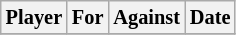<table class="wikitable plainrowheaders sortable" style="font-size:85%">
<tr>
<th>Player</th>
<th>For</th>
<th>Against</th>
<th>Date</th>
</tr>
<tr>
</tr>
</table>
